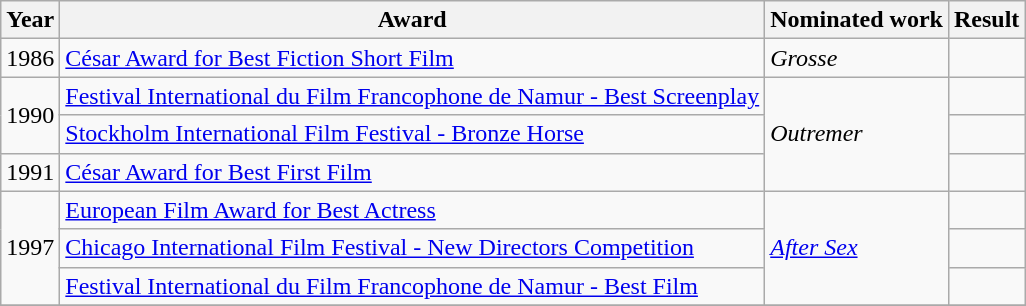<table class = "wikitable">
<tr>
<th>Year</th>
<th>Award</th>
<th>Nominated work</th>
<th>Result</th>
</tr>
<tr>
<td>1986</td>
<td><a href='#'>César Award for Best Fiction Short Film</a></td>
<td><em>Grosse</em></td>
<td></td>
</tr>
<tr>
<td rowspan=2>1990</td>
<td><a href='#'>Festival International du Film Francophone de Namur - Best Screenplay</a></td>
<td rowspan=3><em>Outremer</em></td>
<td></td>
</tr>
<tr>
<td><a href='#'>Stockholm International Film Festival - Bronze Horse</a></td>
<td></td>
</tr>
<tr>
<td>1991</td>
<td><a href='#'>César Award for Best First Film</a></td>
<td></td>
</tr>
<tr>
<td rowspan=3>1997</td>
<td><a href='#'>European Film Award for Best Actress</a></td>
<td rowspan=3><em><a href='#'>After Sex</a></em></td>
<td></td>
</tr>
<tr>
<td><a href='#'>Chicago International Film Festival - New Directors Competition</a></td>
<td></td>
</tr>
<tr>
<td><a href='#'>Festival International du Film Francophone de Namur - Best Film</a></td>
<td></td>
</tr>
<tr>
</tr>
</table>
